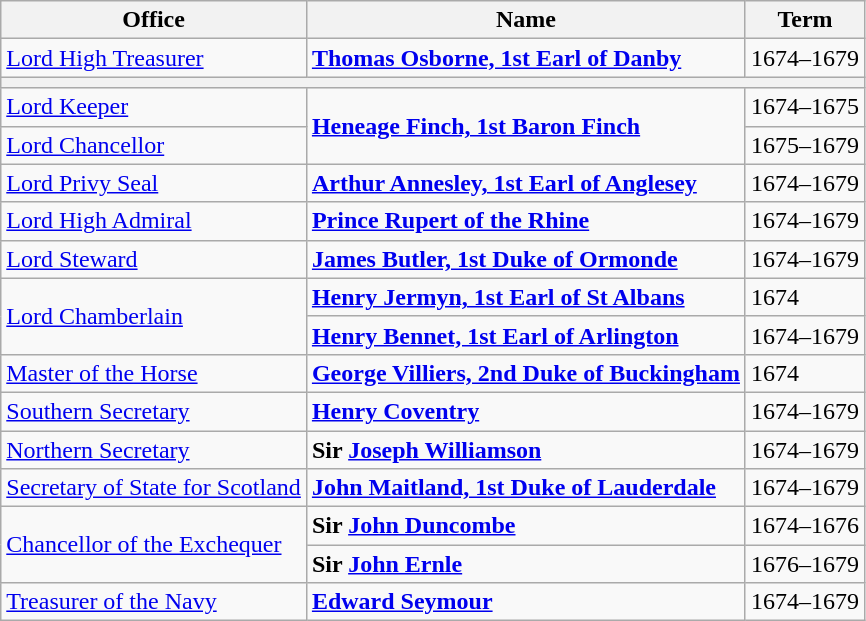<table class="wikitable">
<tr>
<th>Office</th>
<th>Name</th>
<th>Term</th>
</tr>
<tr>
<td><a href='#'>Lord High Treasurer</a></td>
<td><strong><a href='#'>Thomas Osborne, 1st Earl of Danby</a></strong></td>
<td>1674–1679</td>
</tr>
<tr>
<th bgcolor="#000000" colspan="3"></th>
</tr>
<tr>
<td><a href='#'>Lord Keeper</a></td>
<td rowspan="2"><strong><a href='#'>Heneage Finch, 1st Baron Finch</a></strong></td>
<td>1674–1675</td>
</tr>
<tr>
<td><a href='#'>Lord Chancellor</a></td>
<td>1675–1679</td>
</tr>
<tr>
<td><a href='#'>Lord Privy Seal</a></td>
<td><strong><a href='#'>Arthur Annesley, 1st Earl of Anglesey</a></strong></td>
<td>1674–1679</td>
</tr>
<tr>
<td><a href='#'>Lord High Admiral</a></td>
<td><strong><a href='#'>Prince Rupert of the Rhine</a></strong></td>
<td>1674–1679</td>
</tr>
<tr>
<td><a href='#'>Lord Steward</a></td>
<td><strong><a href='#'>James Butler, 1st Duke of Ormonde</a></strong></td>
<td>1674–1679</td>
</tr>
<tr>
<td rowspan="2"><a href='#'>Lord Chamberlain</a></td>
<td><strong><a href='#'>Henry Jermyn, 1st Earl of St Albans</a></strong></td>
<td>1674</td>
</tr>
<tr>
<td><strong><a href='#'>Henry Bennet, 1st Earl of Arlington</a></strong></td>
<td>1674–1679</td>
</tr>
<tr>
<td><a href='#'>Master of the Horse</a></td>
<td><strong><a href='#'>George Villiers, 2nd Duke of Buckingham</a></strong></td>
<td>1674</td>
</tr>
<tr>
<td><a href='#'>Southern Secretary</a></td>
<td><strong><a href='#'>Henry Coventry</a></strong></td>
<td>1674–1679</td>
</tr>
<tr>
<td><a href='#'>Northern Secretary</a></td>
<td><strong>Sir <a href='#'>Joseph Williamson</a></strong></td>
<td>1674–1679</td>
</tr>
<tr>
<td><a href='#'>Secretary of State for Scotland</a></td>
<td><strong><a href='#'>John Maitland, 1st Duke of Lauderdale</a></strong></td>
<td>1674–1679</td>
</tr>
<tr>
<td rowspan="2"><a href='#'>Chancellor of the Exchequer</a></td>
<td><strong>Sir <a href='#'>John Duncombe</a></strong></td>
<td>1674–1676</td>
</tr>
<tr>
<td><strong>Sir <a href='#'>John Ernle</a></strong></td>
<td>1676–1679</td>
</tr>
<tr>
<td><a href='#'>Treasurer of the Navy</a></td>
<td><strong><a href='#'>Edward Seymour</a></strong></td>
<td>1674–1679</td>
</tr>
</table>
